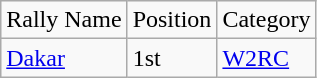<table class="wikitable">
<tr>
<td>Rally Name</td>
<td>Position</td>
<td>Category</td>
</tr>
<tr>
<td><a href='#'>Dakar</a> </td>
<td>1st</td>
<td><a href='#'>W2RC</a></td>
</tr>
</table>
